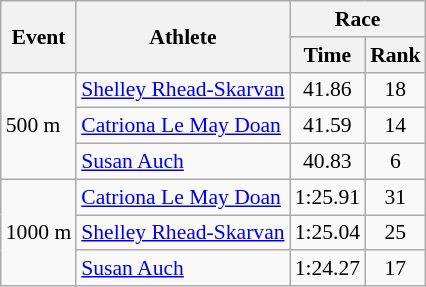<table class="wikitable" border="1" style="font-size:90%">
<tr>
<th rowspan=2>Event</th>
<th rowspan=2>Athlete</th>
<th colspan=2>Race</th>
</tr>
<tr>
<th>Time</th>
<th>Rank</th>
</tr>
<tr>
<td rowspan=3>500 m</td>
<td><a href='#'>Shelley Rhead-Skarvan</a></td>
<td align=center>41.86</td>
<td align=center>18</td>
</tr>
<tr>
<td><a href='#'>Catriona Le May Doan</a></td>
<td align=center>41.59</td>
<td align=center>14</td>
</tr>
<tr>
<td><a href='#'>Susan Auch</a></td>
<td align=center>40.83</td>
<td align=center>6</td>
</tr>
<tr>
<td rowspan=3>1000 m</td>
<td><a href='#'>Catriona Le May Doan</a></td>
<td align=center>1:25.91</td>
<td align=center>31</td>
</tr>
<tr>
<td><a href='#'>Shelley Rhead-Skarvan</a></td>
<td align=center>1:25.04</td>
<td align=center>25</td>
</tr>
<tr>
<td><a href='#'>Susan Auch</a></td>
<td align=center>1:24.27</td>
<td align=center>17</td>
</tr>
</table>
